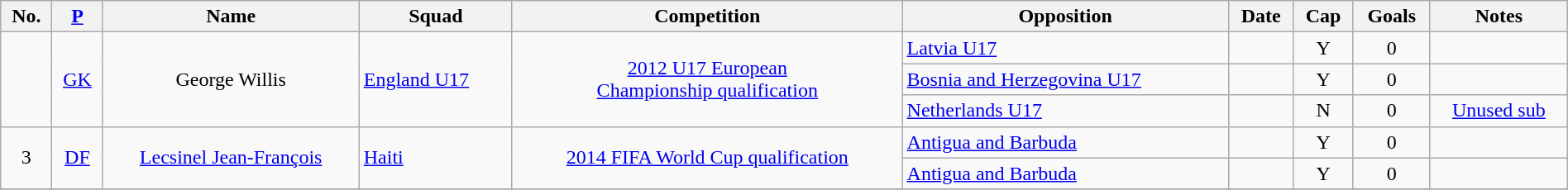<table width=100% class="wikitable" style="text-align: center;">
<tr>
<th>No.</th>
<th><a href='#'>P</a></th>
<th>Name</th>
<th>Squad</th>
<th>Competition</th>
<th>Opposition</th>
<th>Date</th>
<th>Cap</th>
<th>Goals</th>
<th>Notes</th>
</tr>
<tr>
<td rowspan="3"></td>
<td rowspan="3"><a href='#'>GK</a></td>
<td rowspan="3">George Willis</td>
<td rowspan="3" align=left> <a href='#'>England U17</a></td>
<td rowspan="3"><a href='#'>2012 U17 European<br> Championship qualification</a></td>
<td align=left> <a href='#'>Latvia U17</a></td>
<td></td>
<td>Y</td>
<td>0</td>
<td></td>
</tr>
<tr>
<td align=left> <a href='#'>Bosnia and Herzegovina U17</a></td>
<td></td>
<td>Y</td>
<td>0</td>
<td></td>
</tr>
<tr>
<td align=left> <a href='#'>Netherlands U17</a></td>
<td></td>
<td>N</td>
<td>0</td>
<td><a href='#'>Unused sub</a></td>
</tr>
<tr>
<td rowspan="2">3</td>
<td rowspan="2"><a href='#'>DF</a></td>
<td rowspan="2"><a href='#'>Lecsinel Jean-François</a></td>
<td align=left rowspan="2"> <a href='#'>Haiti</a></td>
<td rowspan="2"><a href='#'>2014 FIFA World Cup qualification</a></td>
<td align=left> <a href='#'>Antigua and Barbuda</a></td>
<td></td>
<td>Y</td>
<td>0</td>
<td></td>
</tr>
<tr>
<td align=left> <a href='#'>Antigua and Barbuda</a></td>
<td></td>
<td>Y</td>
<td>0</td>
<td></td>
</tr>
<tr>
</tr>
</table>
